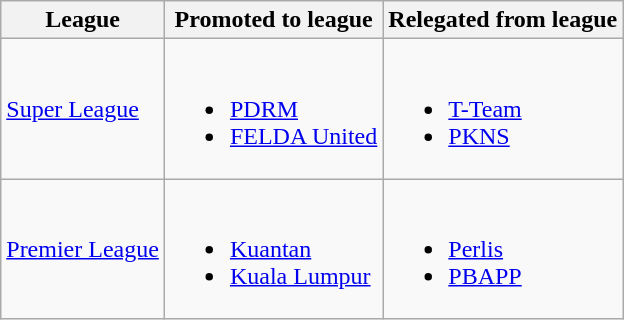<table class="wikitable">
<tr>
<th>League</th>
<th>Promoted to league</th>
<th>Relegated from league</th>
</tr>
<tr>
<td><a href='#'>Super League</a></td>
<td><br><ul><li><a href='#'>PDRM</a></li><li><a href='#'>FELDA United</a></li></ul></td>
<td><br><ul><li><a href='#'>T-Team</a></li><li><a href='#'>PKNS</a></li></ul></td>
</tr>
<tr>
<td><a href='#'>Premier League</a></td>
<td><br><ul><li><a href='#'>Kuantan</a></li><li><a href='#'>Kuala Lumpur</a></li></ul></td>
<td><br><ul><li><a href='#'>Perlis</a></li><li><a href='#'>PBAPP</a></li></ul></td>
</tr>
</table>
